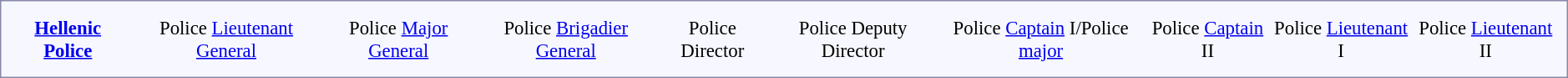<table style="border:1px solid #8888aa; background-color:#f7f8ff; padding:5px; font-size:95%; margin: 0px 12px 12px 0px;">
<tr style="text-align:center;">
<td rowspan=3><strong> <a href='#'>Hellenic Police</a></strong></td>
<td colspan=4 rowspan=3></td>
<td colspan=2></td>
<td colspan=2></td>
<td colspan=2></td>
<td colspan=2></td>
<td colspan=2></td>
<td colspan=2></td>
<td colspan=2></td>
<td colspan=3></td>
<td colspan=3></td>
</tr>
<tr style="text-align:center;">
<td colspan=2>Police <a href='#'>Lieutenant General</a></td>
<td colspan=2>Police <a href='#'>Major General</a></td>
<td colspan=2>Police <a href='#'>Brigadier General</a></td>
<td colspan=2>Police Director</td>
<td colspan=2>Police Deputy Director</td>
<td colspan=2>Police <a href='#'>Captain</a> I/Police <a href='#'>major</a></td>
<td colspan=2>Police <a href='#'>Captain</a> II</td>
<td colspan=3>Police <a href='#'>Lieutenant</a> I</td>
<td colspan=3>Police <a href='#'>Lieutenant</a> II</td>
</tr>
<tr style="text-align:center;">
<td colspan=2></td>
<td colspan=2></td>
<td colspan=2></td>
<td colspan=2></td>
<td colspan=2></td>
<td colspan=2></td>
<td colspan=2></td>
<td colspan=3></td>
<td colspan=3></td>
</tr>
</table>
